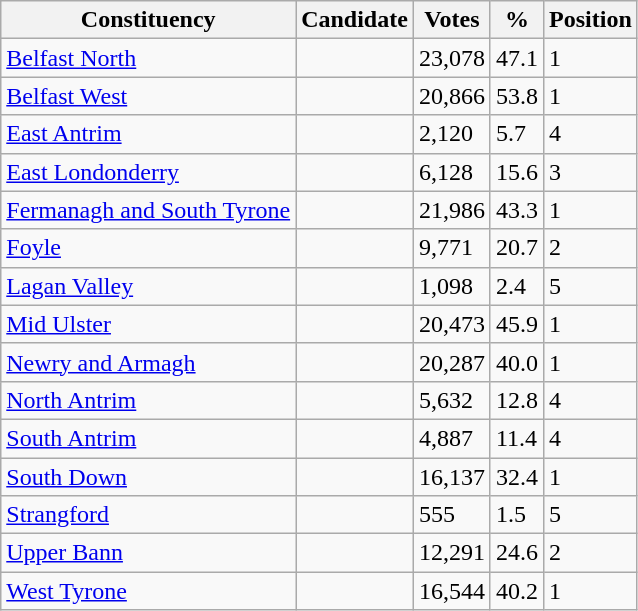<table class="wikitable sortable">
<tr>
<th>Constituency</th>
<th>Candidate</th>
<th>Votes</th>
<th>%</th>
<th>Position</th>
</tr>
<tr>
<td><a href='#'>Belfast North</a></td>
<td></td>
<td>23,078</td>
<td>47.1</td>
<td>1</td>
</tr>
<tr>
<td><a href='#'>Belfast West</a></td>
<td></td>
<td>20,866</td>
<td>53.8</td>
<td>1</td>
</tr>
<tr>
<td><a href='#'>East Antrim</a></td>
<td></td>
<td>2,120</td>
<td>5.7</td>
<td>4</td>
</tr>
<tr>
<td><a href='#'>East Londonderry</a></td>
<td></td>
<td>6,128</td>
<td>15.6</td>
<td>3</td>
</tr>
<tr>
<td><a href='#'>Fermanagh and South Tyrone</a></td>
<td></td>
<td>21,986</td>
<td>43.3</td>
<td>1</td>
</tr>
<tr>
<td><a href='#'>Foyle</a></td>
<td></td>
<td>9,771</td>
<td>20.7</td>
<td>2</td>
</tr>
<tr>
<td><a href='#'>Lagan Valley</a></td>
<td></td>
<td>1,098</td>
<td>2.4</td>
<td>5</td>
</tr>
<tr>
<td><a href='#'>Mid Ulster</a></td>
<td></td>
<td>20,473</td>
<td>45.9</td>
<td>1</td>
</tr>
<tr>
<td><a href='#'>Newry and Armagh</a></td>
<td></td>
<td>20,287</td>
<td>40.0</td>
<td>1</td>
</tr>
<tr>
<td><a href='#'>North Antrim</a></td>
<td></td>
<td>5,632</td>
<td>12.8</td>
<td>4</td>
</tr>
<tr>
<td><a href='#'>South Antrim</a></td>
<td></td>
<td>4,887</td>
<td>11.4</td>
<td>4</td>
</tr>
<tr>
<td><a href='#'>South Down</a></td>
<td></td>
<td>16,137</td>
<td>32.4</td>
<td>1</td>
</tr>
<tr>
<td><a href='#'>Strangford</a></td>
<td></td>
<td>555</td>
<td>1.5</td>
<td>5</td>
</tr>
<tr>
<td><a href='#'>Upper Bann</a></td>
<td></td>
<td>12,291</td>
<td>24.6</td>
<td>2</td>
</tr>
<tr>
<td><a href='#'>West Tyrone</a></td>
<td></td>
<td>16,544</td>
<td>40.2</td>
<td>1</td>
</tr>
</table>
